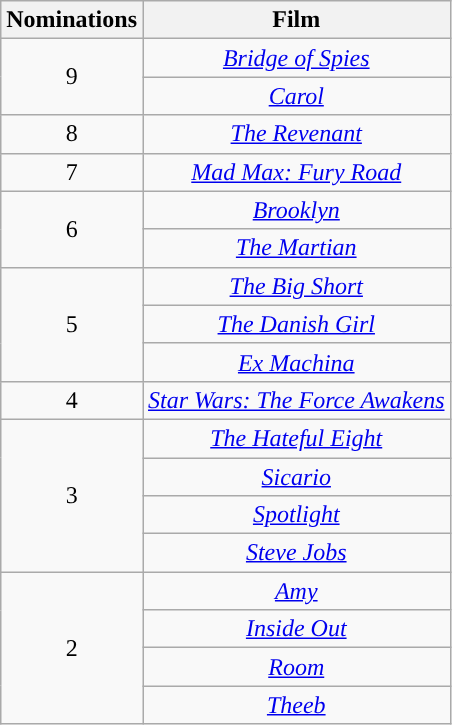<table class="wikitable" style="text-align:center;">
<tr>
<th style="background:">Nominations</th>
<th style="background:">Film</th>
</tr>
<tr>
<td rowspan="2">9</td>
<td><em><a href='#'>Bridge of Spies</a></em></td>
</tr>
<tr>
<td><em><a href='#'>Carol</a></em></td>
</tr>
<tr>
<td>8</td>
<td><em><a href='#'>The Revenant</a></em></td>
</tr>
<tr>
<td>7</td>
<td><em><a href='#'>Mad Max: Fury Road</a></em></td>
</tr>
<tr>
<td rowspan="2">6</td>
<td><em><a href='#'>Brooklyn</a></em></td>
</tr>
<tr>
<td><em><a href='#'>The Martian</a></em></td>
</tr>
<tr>
<td rowspan="3">5</td>
<td><em><a href='#'>The Big Short</a></em></td>
</tr>
<tr>
<td><em><a href='#'>The Danish Girl</a></em></td>
</tr>
<tr>
<td><em><a href='#'>Ex Machina</a></em></td>
</tr>
<tr>
<td>4</td>
<td><em><a href='#'>Star Wars: The Force Awakens</a></em></td>
</tr>
<tr>
<td rowspan="4">3</td>
<td><em><a href='#'>The Hateful Eight</a></em></td>
</tr>
<tr>
<td><em><a href='#'>Sicario</a></em></td>
</tr>
<tr>
<td><em><a href='#'>Spotlight</a></em></td>
</tr>
<tr>
<td><em><a href='#'>Steve Jobs</a></em></td>
</tr>
<tr>
<td rowspan="4">2</td>
<td><em><a href='#'>Amy</a></em></td>
</tr>
<tr>
<td><em><a href='#'>Inside Out</a></em></td>
</tr>
<tr>
<td><em><a href='#'>Room</a></em></td>
</tr>
<tr>
<td><em><a href='#'>Theeb</a></em></td>
</tr>
</table>
